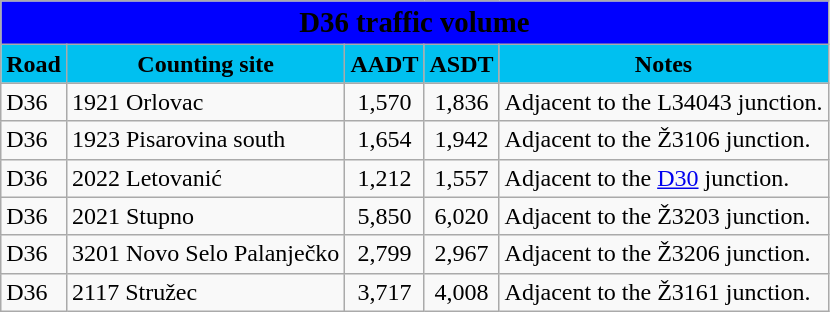<table class="wikitable">
<tr>
<td colspan=5 bgcolor=blue align=center style=margin-top:15><span><big><strong>D36 traffic volume</strong></big></span></td>
</tr>
<tr>
<td align=center bgcolor=00c0f0><strong>Road</strong></td>
<td align=center bgcolor=00c0f0><strong>Counting site</strong></td>
<td align=center bgcolor=00c0f0><strong>AADT</strong></td>
<td align=center bgcolor=00c0f0><strong>ASDT</strong></td>
<td align=center bgcolor=00c0f0><strong>Notes</strong></td>
</tr>
<tr>
<td> D36</td>
<td>1921 Orlovac</td>
<td align=center>1,570</td>
<td align=center>1,836</td>
<td>Adjacent to the L34043 junction.</td>
</tr>
<tr>
<td> D36</td>
<td>1923 Pisarovina south</td>
<td align=center>1,654</td>
<td align=center>1,942</td>
<td>Adjacent to the Ž3106 junction.</td>
</tr>
<tr>
<td> D36</td>
<td>2022 Letovanić</td>
<td align=center>1,212</td>
<td align=center>1,557</td>
<td>Adjacent to the <a href='#'>D30</a> junction.</td>
</tr>
<tr>
<td> D36</td>
<td>2021 Stupno</td>
<td align=center>5,850</td>
<td align=center>6,020</td>
<td>Adjacent to the Ž3203 junction.</td>
</tr>
<tr>
<td> D36</td>
<td>3201 Novo Selo Palanječko</td>
<td align=center>2,799</td>
<td align=center>2,967</td>
<td>Adjacent to the Ž3206 junction.</td>
</tr>
<tr>
<td> D36</td>
<td>2117 Stružec</td>
<td align=center>3,717</td>
<td align=center>4,008</td>
<td>Adjacent to the Ž3161 junction.</td>
</tr>
</table>
